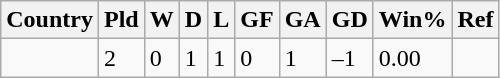<table class="wikitable sortable">
<tr>
<th>Country</th>
<th>Pld</th>
<th>W</th>
<th>D</th>
<th>L</th>
<th>GF</th>
<th>GA</th>
<th>GD</th>
<th>Win%</th>
<th>Ref</th>
</tr>
<tr>
<td></td>
<td>2</td>
<td>0</td>
<td>1</td>
<td>1</td>
<td>0</td>
<td>1</td>
<td>–1</td>
<td>0.00</td>
<td></td>
</tr>
</table>
